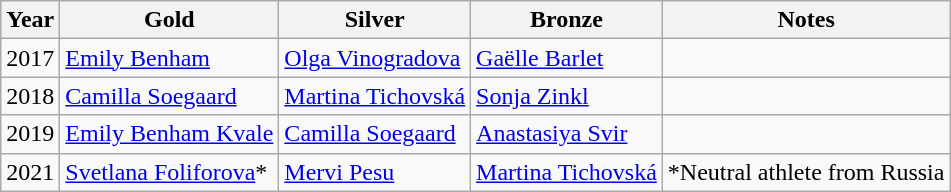<table class="wikitable">
<tr>
<th>Year</th>
<th>Gold</th>
<th>Silver</th>
<th>Bronze</th>
<th>Notes</th>
</tr>
<tr>
<td>2017</td>
<td> <a href='#'>Emily Benham</a></td>
<td> <a href='#'>Olga Vinogradova</a></td>
<td> <a href='#'>Gaëlle Barlet</a></td>
<td></td>
</tr>
<tr>
<td>2018</td>
<td> <a href='#'>Camilla Soegaard</a></td>
<td> <a href='#'>Martina Tichovská</a></td>
<td> <a href='#'>Sonja Zinkl</a></td>
<td></td>
</tr>
<tr>
<td>2019</td>
<td> <a href='#'>Emily Benham Kvale</a></td>
<td> <a href='#'>Camilla Soegaard</a></td>
<td> <a href='#'>Anastasiya Svir</a></td>
<td></td>
</tr>
<tr>
<td>2021</td>
<td> <a href='#'>Svetlana Foliforova</a>*</td>
<td> <a href='#'>Mervi Pesu</a></td>
<td> <a href='#'>Martina Tichovská</a></td>
<td>*Neutral athlete from Russia</td>
</tr>
</table>
